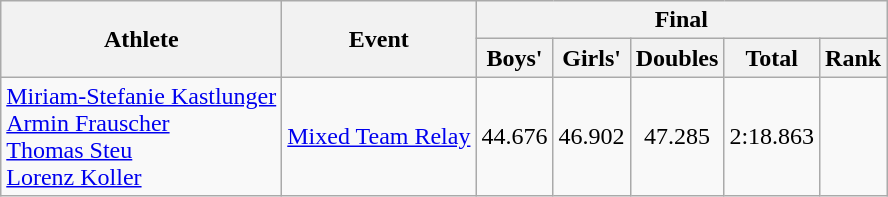<table class="wikitable">
<tr>
<th rowspan="2">Athlete</th>
<th rowspan="2">Event</th>
<th colspan="5">Final</th>
</tr>
<tr>
<th>Boys'</th>
<th>Girls'</th>
<th>Doubles</th>
<th>Total</th>
<th>Rank</th>
</tr>
<tr>
<td><a href='#'>Miriam-Stefanie Kastlunger</a><br><a href='#'>Armin Frauscher</a><br><a href='#'>Thomas Steu</a><br><a href='#'>Lorenz Koller</a></td>
<td><a href='#'>Mixed Team Relay</a></td>
<td align="center">44.676</td>
<td align="center">46.902</td>
<td align="center">47.285</td>
<td align="center">2:18.863</td>
<td align="center"></td>
</tr>
</table>
